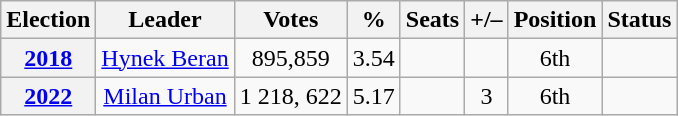<table class="wikitable" style="text-align:center">
<tr>
<th>Election</th>
<th>Leader</th>
<th>Votes</th>
<th>%</th>
<th>Seats</th>
<th>+/–</th>
<th>Position</th>
<th>Status</th>
</tr>
<tr>
<th><a href='#'>2018</a></th>
<td><a href='#'>Hynek Beran</a></td>
<td>895,859</td>
<td>3.54</td>
<td></td>
<td></td>
<td> 6th</td>
<td></td>
</tr>
<tr>
<th><a href='#'>2022</a></th>
<td><a href='#'>Milan Urban</a></td>
<td>1 218, 622</td>
<td>5.17</td>
<td></td>
<td> 3</td>
<td> 6th</td>
<td></td>
</tr>
</table>
